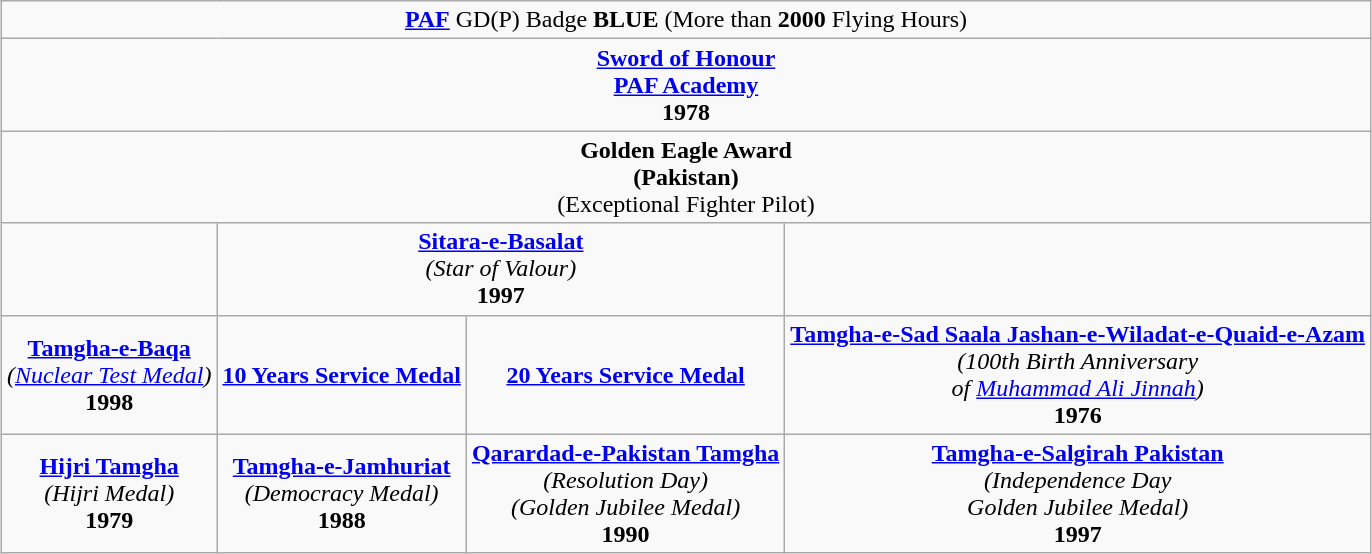<table class="wikitable" style="margin:1em auto; text-align:center;">
<tr>
<td colspan="5"><strong><a href='#'>PAF</a></strong> GD(P) Badge <strong>BLUE</strong> (More than <strong>2000</strong> Flying Hours)</td>
</tr>
<tr>
<td colspan="5"><strong><a href='#'>Sword of Honour</a></strong><br><strong><a href='#'>PAF Academy</a></strong><br><strong>1978</strong></td>
</tr>
<tr>
<td colspan="5"><strong>Golden Eagle Award<br>(Pakistan)</strong><br>(Exceptional Fighter Pilot)</td>
</tr>
<tr>
<td></td>
<td colspan="2"><strong><a href='#'>Sitara-e-Basalat</a></strong><br><em>(Star of Valour)</em><br><strong>1997</strong></td>
</tr>
<tr>
<td><strong><a href='#'>Tamgha-e-Baqa</a></strong><br><em>(<a href='#'>Nuclear Test Medal</a>)</em><br><strong>1998</strong></td>
<td><strong><a href='#'>10 Years Service Medal</a></strong></td>
<td><strong><a href='#'>20 Years Service Medal</a></strong></td>
<td><strong><a href='#'>Tamgha-e-Sad Saala Jashan-e-Wiladat-e-Quaid-e-Azam</a></strong><br><em>(100th Birth Anniversary<br>of <a href='#'>Muhammad Ali Jinnah</a>)</em><br><strong>1976</strong></td>
</tr>
<tr>
<td><strong><a href='#'>Hijri Tamgha</a></strong><br><em>(Hijri Medal)</em><br><strong>1979</strong></td>
<td><strong><a href='#'>Tamgha-e-Jamhuriat</a></strong><br><em>(Democracy Medal)</em><br><strong>1988</strong></td>
<td><strong><a href='#'>Qarardad-e-Pakistan Tamgha</a></strong><br><em>(Resolution Day)</em><br><em>(Golden Jubilee Medal)</em><br><strong>1990</strong></td>
<td><strong><a href='#'>Tamgha-e-Salgirah Pakistan</a></strong><br><em>(Independence Day</em><br><em>Golden Jubilee Medal)</em><br><strong>1997</strong></td>
</tr>
</table>
